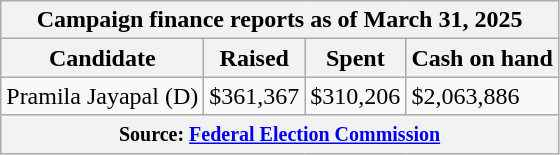<table class="wikitable sortable">
<tr>
<th colspan=4>Campaign finance reports as of March 31, 2025</th>
</tr>
<tr style="text-align:center;">
<th>Candidate</th>
<th>Raised</th>
<th>Spent</th>
<th>Cash on hand</th>
</tr>
<tr>
<td>Pramila Jayapal (D)</td>
<td>$361,367</td>
<td>$310,206</td>
<td>$2,063,886</td>
</tr>
<tr>
<th colspan="4"><small>Source: <a href='#'>Federal Election Commission</a></small></th>
</tr>
</table>
